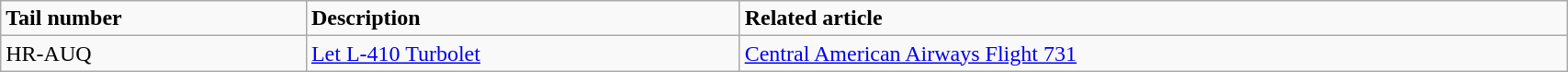<table class="wikitable" width="90%">
<tr>
<td><strong>Tail number</strong></td>
<td><strong>Description</strong></td>
<td><strong>Related article</strong></td>
</tr>
<tr>
<td>HR-AUQ</td>
<td><a href='#'>Let L-410 Turbolet</a></td>
<td><a href='#'>Central American Airways Flight 731</a></td>
</tr>
</table>
